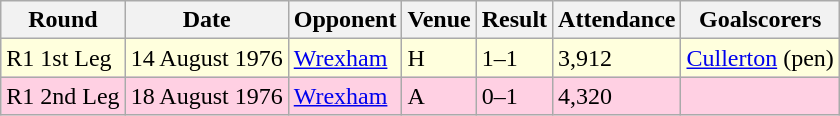<table class="wikitable">
<tr>
<th>Round</th>
<th>Date</th>
<th>Opponent</th>
<th>Venue</th>
<th>Result</th>
<th>Attendance</th>
<th>Goalscorers</th>
</tr>
<tr style="background-color: #ffffdd;">
<td>R1 1st Leg</td>
<td>14 August 1976</td>
<td><a href='#'>Wrexham</a></td>
<td>H</td>
<td>1–1</td>
<td>3,912</td>
<td><a href='#'>Cullerton</a> (pen)</td>
</tr>
<tr style="background-color: #ffd0e3;">
<td>R1 2nd Leg</td>
<td>18 August 1976</td>
<td><a href='#'>Wrexham</a></td>
<td>A</td>
<td>0–1</td>
<td>4,320</td>
<td></td>
</tr>
</table>
